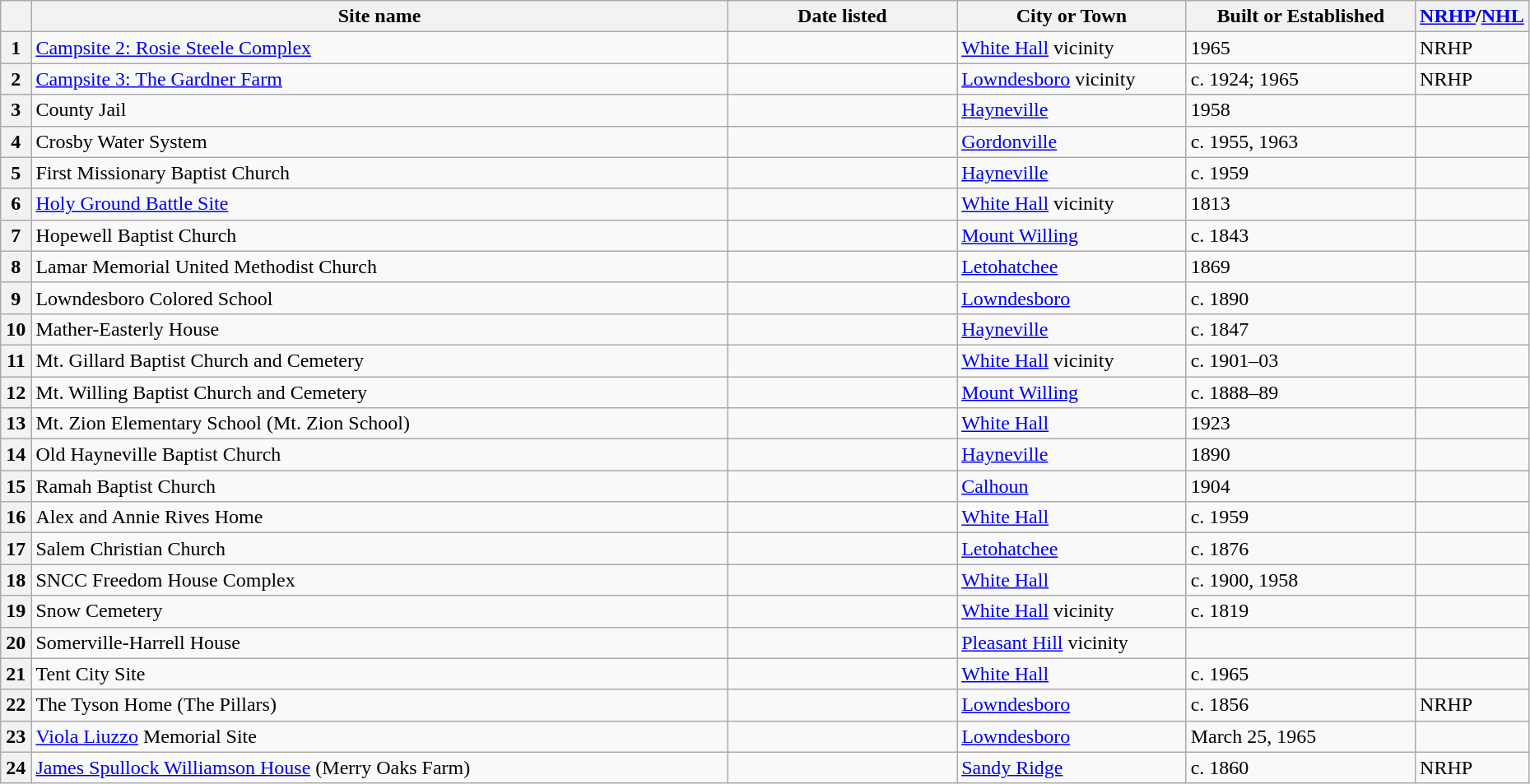<table class="wikitable" style="width:98%">
<tr>
<th width = 2% ></th>
<th><strong>Site name</strong></th>
<th width = 15% ><strong>Date listed</strong></th>
<th width = 15% ><strong>City or Town</strong></th>
<th width = 15% ><strong>Built or Established</strong></th>
<th width = 5%  ><strong><a href='#'>NRHP</a>/<a href='#'>NHL</a></strong></th>
</tr>
<tr ->
<th>1</th>
<td><a href='#'>Campsite 2: Rosie Steele Complex</a></td>
<td></td>
<td><a href='#'>White Hall</a> vicinity</td>
<td>1965</td>
<td>NRHP</td>
</tr>
<tr ->
<th>2</th>
<td><a href='#'>Campsite 3: The Gardner Farm</a></td>
<td></td>
<td><a href='#'>Lowndesboro</a> vicinity</td>
<td>c. 1924; 1965</td>
<td>NRHP</td>
</tr>
<tr ->
<th>3</th>
<td>County Jail</td>
<td></td>
<td><a href='#'>Hayneville</a></td>
<td>1958</td>
<td></td>
</tr>
<tr ->
<th>4</th>
<td>Crosby Water System</td>
<td></td>
<td><a href='#'>Gordonville</a></td>
<td>c. 1955, 1963</td>
<td></td>
</tr>
<tr ->
<th>5</th>
<td>First Missionary Baptist Church</td>
<td></td>
<td><a href='#'>Hayneville</a></td>
<td>c. 1959</td>
<td></td>
</tr>
<tr ->
<th>6</th>
<td><a href='#'>Holy Ground Battle Site</a></td>
<td></td>
<td><a href='#'>White Hall</a> vicinity</td>
<td>1813</td>
<td></td>
</tr>
<tr ->
<th>7</th>
<td>Hopewell Baptist Church</td>
<td></td>
<td><a href='#'>Mount Willing</a></td>
<td>c. 1843</td>
<td></td>
</tr>
<tr ->
<th>8</th>
<td>Lamar Memorial United Methodist Church</td>
<td></td>
<td><a href='#'>Letohatchee</a></td>
<td>1869</td>
<td></td>
</tr>
<tr>
<th>9</th>
<td>Lowndesboro Colored School</td>
<td></td>
<td><a href='#'>Lowndesboro</a></td>
<td>c. 1890</td>
<td></td>
</tr>
<tr ->
<th>10</th>
<td>Mather-Easterly House</td>
<td></td>
<td><a href='#'>Hayneville</a></td>
<td>c. 1847</td>
<td></td>
</tr>
<tr ->
<th>11</th>
<td>Mt. Gillard Baptist Church and Cemetery</td>
<td></td>
<td><a href='#'>White Hall</a> vicinity</td>
<td>c. 1901–03</td>
<td></td>
</tr>
<tr ->
<th>12</th>
<td>Mt. Willing Baptist Church and Cemetery</td>
<td></td>
<td><a href='#'>Mount Willing</a></td>
<td>c. 1888–89</td>
<td></td>
</tr>
<tr ->
<th>13</th>
<td>Mt. Zion Elementary School (Mt. Zion School)</td>
<td></td>
<td><a href='#'>White Hall</a></td>
<td>1923</td>
<td></td>
</tr>
<tr ->
<th>14</th>
<td>Old Hayneville Baptist Church</td>
<td></td>
<td><a href='#'>Hayneville</a></td>
<td>1890</td>
<td></td>
</tr>
<tr ->
<th>15</th>
<td>Ramah Baptist Church</td>
<td></td>
<td><a href='#'>Calhoun</a></td>
<td>1904</td>
<td></td>
</tr>
<tr>
<th>16</th>
<td>Alex and Annie Rives Home</td>
<td></td>
<td><a href='#'>White Hall</a></td>
<td>c. 1959</td>
<td></td>
</tr>
<tr>
<th>17</th>
<td>Salem Christian Church</td>
<td></td>
<td><a href='#'>Letohatchee</a></td>
<td>c. 1876</td>
<td></td>
</tr>
<tr ->
<th>18</th>
<td>SNCC Freedom House Complex</td>
<td></td>
<td><a href='#'>White Hall</a></td>
<td>c. 1900, 1958</td>
<td></td>
</tr>
<tr ->
<th>19</th>
<td>Snow Cemetery</td>
<td></td>
<td><a href='#'>White Hall</a> vicinity</td>
<td>c. 1819</td>
<td></td>
</tr>
<tr ->
<th>20</th>
<td>Somerville-Harrell House</td>
<td></td>
<td><a href='#'>Pleasant Hill</a> vicinity</td>
<td></td>
<td></td>
</tr>
<tr ->
<th>21</th>
<td>Tent City Site</td>
<td></td>
<td><a href='#'>White Hall</a></td>
<td>c. 1965</td>
<td></td>
</tr>
<tr ->
<th>22</th>
<td>The Tyson Home (The Pillars)</td>
<td></td>
<td><a href='#'>Lowndesboro</a></td>
<td>c. 1856</td>
<td>NRHP</td>
</tr>
<tr ->
<th>23</th>
<td><a href='#'>Viola Liuzzo</a> Memorial Site</td>
<td></td>
<td><a href='#'>Lowndesboro</a></td>
<td>March 25, 1965</td>
<td></td>
</tr>
<tr ->
<th>24</th>
<td><a href='#'>James Spullock Williamson House</a> (Merry Oaks Farm)</td>
<td></td>
<td><a href='#'>Sandy Ridge</a></td>
<td>c. 1860</td>
<td>NRHP</td>
</tr>
</table>
